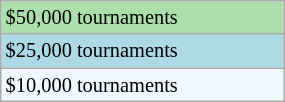<table class="wikitable" style="font-size:85%;" width=15%>
<tr bgcolor="#ADDFAD">
<td>$50,000 tournaments</td>
</tr>
<tr bgcolor=lightblue>
<td>$25,000 tournaments</td>
</tr>
<tr bgcolor="#f0f8ff">
<td>$10,000 tournaments</td>
</tr>
</table>
